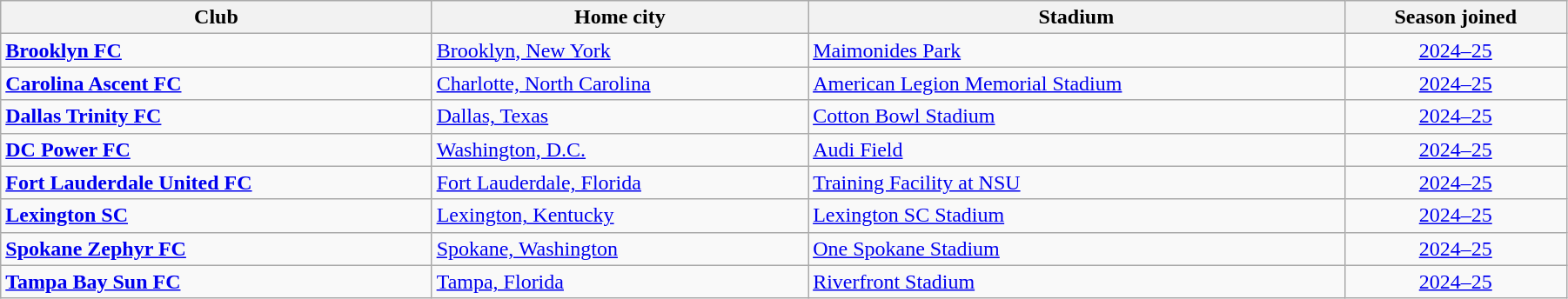<table class="wikitable sortable" width=95% style="font-size:100%">
<tr>
<th>Club</th>
<th>Home city</th>
<th>Stadium</th>
<th>Season joined</th>
</tr>
<tr>
<td style="text-align:left;"><a href='#'><strong>Brooklyn FC</strong></a></td>
<td><a href='#'>Brooklyn, New York</a></td>
<td><a href='#'>Maimonides Park</a></td>
<td align="center"><a href='#'>2024–25</a></td>
</tr>
<tr>
<td style="text-align:left;"><strong><a href='#'>Carolina Ascent FC</a></strong></td>
<td><a href='#'>Charlotte, North Carolina</a></td>
<td><a href='#'>American Legion Memorial Stadium</a></td>
<td align="center"><a href='#'>2024–25</a></td>
</tr>
<tr>
<td style="text-align:left;"><strong><a href='#'>Dallas Trinity FC</a></strong></td>
<td><a href='#'>Dallas, Texas</a></td>
<td><a href='#'>Cotton Bowl Stadium</a></td>
<td align="center"><a href='#'>2024–25</a></td>
</tr>
<tr>
<td style="text-align:left;"><strong><a href='#'>DC Power FC</a></strong></td>
<td><a href='#'>Washington, D.C.</a></td>
<td><a href='#'>Audi Field</a></td>
<td align="center"><a href='#'>2024–25</a></td>
</tr>
<tr>
<td style="text-align:left;"><strong><a href='#'>Fort Lauderdale United FC</a></strong></td>
<td><a href='#'>Fort Lauderdale, Florida</a></td>
<td><a href='#'>Training Facility at NSU</a></td>
<td align="center"><a href='#'>2024–25</a></td>
</tr>
<tr>
<td style="text-align:left;"><strong><a href='#'>Lexington SC</a></strong></td>
<td><a href='#'>Lexington, Kentucky</a></td>
<td><a href='#'>Lexington SC Stadium</a></td>
<td align="center"><a href='#'>2024–25</a></td>
</tr>
<tr>
<td style="text-align:left;"><strong><a href='#'>Spokane Zephyr FC</a></strong></td>
<td><a href='#'>Spokane, Washington</a></td>
<td><a href='#'>One Spokane Stadium</a></td>
<td align="center"><a href='#'>2024–25</a></td>
</tr>
<tr>
<td style="text-align:left;"><strong><a href='#'>Tampa Bay Sun FC</a></strong></td>
<td><a href='#'>Tampa, Florida</a></td>
<td><a href='#'>Riverfront Stadium</a></td>
<td align="center"><a href='#'>2024–25</a></td>
</tr>
</table>
